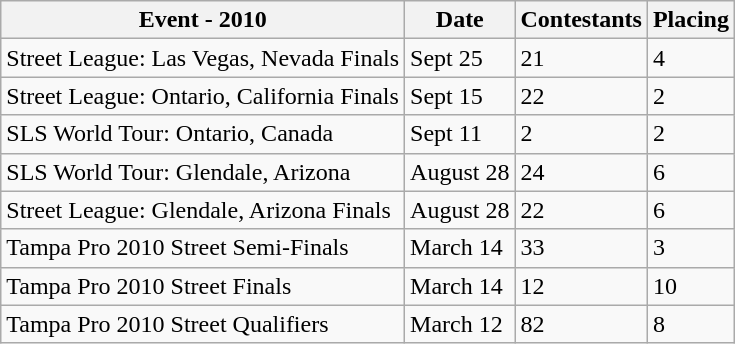<table class="wikitable">
<tr>
<th>Event - 2010</th>
<th>Date</th>
<th>Contestants</th>
<th>Placing</th>
</tr>
<tr>
<td>Street League: Las Vegas, Nevada Finals</td>
<td>Sept 25</td>
<td>21</td>
<td>4</td>
</tr>
<tr>
<td>Street League: Ontario, California Finals</td>
<td>Sept 15</td>
<td>22</td>
<td>2</td>
</tr>
<tr>
<td>SLS World Tour: Ontario, Canada</td>
<td>Sept 11</td>
<td>2</td>
<td>2</td>
</tr>
<tr>
<td>SLS World Tour: Glendale, Arizona</td>
<td>August 28</td>
<td>24</td>
<td>6</td>
</tr>
<tr>
<td>Street League: Glendale, Arizona Finals</td>
<td>August 28</td>
<td>22</td>
<td>6</td>
</tr>
<tr>
<td>Tampa Pro 2010 Street Semi-Finals</td>
<td>March 14</td>
<td>33</td>
<td>3</td>
</tr>
<tr>
<td>Tampa Pro 2010 Street Finals</td>
<td>March 14</td>
<td>12</td>
<td>10</td>
</tr>
<tr>
<td>Tampa Pro 2010 Street Qualifiers</td>
<td>March 12</td>
<td>82</td>
<td>8</td>
</tr>
</table>
